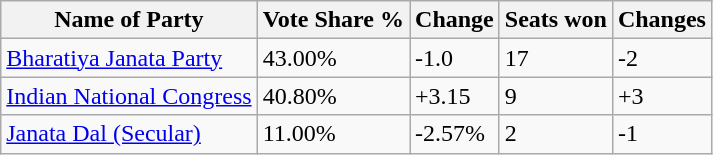<table class="wikitable sortable">
<tr>
<th>Name of Party</th>
<th>Vote Share %</th>
<th>Change</th>
<th>Seats won</th>
<th>Changes</th>
</tr>
<tr>
<td><a href='#'>Bharatiya Janata Party</a></td>
<td>43.00%</td>
<td>-1.0</td>
<td>17</td>
<td>-2</td>
</tr>
<tr>
<td><a href='#'>Indian National Congress</a></td>
<td>40.80%</td>
<td>+3.15</td>
<td>9</td>
<td>+3</td>
</tr>
<tr>
<td><a href='#'>Janata Dal (Secular)</a></td>
<td>11.00%</td>
<td>-2.57%</td>
<td>2</td>
<td>-1</td>
</tr>
</table>
